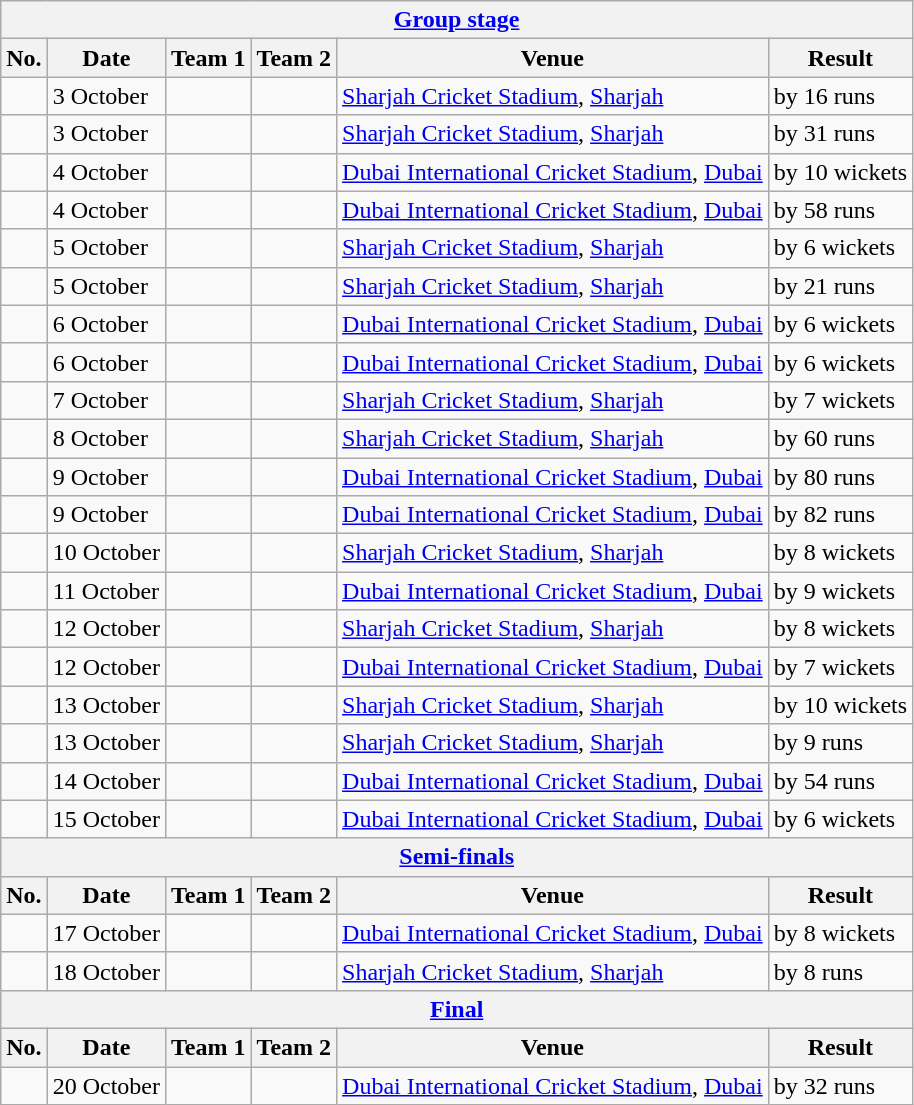<table class="wikitable">
<tr>
<th colspan="6"><a href='#'>Group stage</a></th>
</tr>
<tr>
<th scope=col>No.</th>
<th scope=col>Date</th>
<th scope=col>Team 1</th>
<th scope=col>Team 2</th>
<th scope=col>Venue</th>
<th scope=col>Result</th>
</tr>
<tr>
<td></td>
<td>3 October</td>
<td></td>
<td></td>
<td><a href='#'>Sharjah Cricket Stadium</a>, <a href='#'>Sharjah</a></td>
<td> by 16 runs</td>
</tr>
<tr>
<td></td>
<td>3 October</td>
<td></td>
<td></td>
<td><a href='#'>Sharjah Cricket Stadium</a>, <a href='#'>Sharjah</a></td>
<td> by 31 runs</td>
</tr>
<tr>
<td></td>
<td>4 October</td>
<td></td>
<td></td>
<td><a href='#'>Dubai International Cricket Stadium</a>, <a href='#'>Dubai</a></td>
<td> by 10 wickets</td>
</tr>
<tr>
<td></td>
<td>4 October</td>
<td></td>
<td></td>
<td><a href='#'>Dubai International Cricket Stadium</a>, <a href='#'>Dubai</a></td>
<td> by 58 runs</td>
</tr>
<tr>
<td></td>
<td>5 October</td>
<td></td>
<td></td>
<td><a href='#'>Sharjah Cricket Stadium</a>, <a href='#'>Sharjah</a></td>
<td> by 6 wickets</td>
</tr>
<tr>
<td></td>
<td>5 October</td>
<td></td>
<td></td>
<td><a href='#'>Sharjah Cricket Stadium</a>, <a href='#'>Sharjah</a></td>
<td> by 21 runs</td>
</tr>
<tr>
<td></td>
<td>6 October</td>
<td></td>
<td></td>
<td><a href='#'>Dubai International Cricket Stadium</a>, <a href='#'>Dubai</a></td>
<td> by 6 wickets</td>
</tr>
<tr>
<td></td>
<td>6 October</td>
<td></td>
<td></td>
<td><a href='#'>Dubai International Cricket Stadium</a>, <a href='#'>Dubai</a></td>
<td> by 6 wickets</td>
</tr>
<tr>
<td></td>
<td>7 October</td>
<td></td>
<td></td>
<td><a href='#'>Sharjah Cricket Stadium</a>, <a href='#'>Sharjah</a></td>
<td> by 7 wickets</td>
</tr>
<tr>
<td></td>
<td>8 October</td>
<td></td>
<td></td>
<td><a href='#'>Sharjah Cricket Stadium</a>, <a href='#'>Sharjah</a></td>
<td> by 60 runs</td>
</tr>
<tr>
<td></td>
<td>9 October</td>
<td></td>
<td></td>
<td><a href='#'>Dubai International Cricket Stadium</a>, <a href='#'>Dubai</a></td>
<td> by 80 runs</td>
</tr>
<tr>
<td></td>
<td>9 October</td>
<td></td>
<td></td>
<td><a href='#'>Dubai International Cricket Stadium</a>, <a href='#'>Dubai</a></td>
<td> by 82 runs</td>
</tr>
<tr>
<td></td>
<td>10 October</td>
<td></td>
<td></td>
<td><a href='#'>Sharjah Cricket Stadium</a>, <a href='#'>Sharjah</a></td>
<td> by 8 wickets</td>
</tr>
<tr>
<td></td>
<td>11 October</td>
<td></td>
<td></td>
<td><a href='#'>Dubai International Cricket Stadium</a>, <a href='#'>Dubai</a></td>
<td> by 9 wickets</td>
</tr>
<tr>
<td></td>
<td>12 October</td>
<td></td>
<td></td>
<td><a href='#'>Sharjah Cricket Stadium</a>, <a href='#'>Sharjah</a></td>
<td> by 8 wickets</td>
</tr>
<tr>
<td></td>
<td>12 October</td>
<td></td>
<td></td>
<td><a href='#'>Dubai International Cricket Stadium</a>, <a href='#'>Dubai</a></td>
<td> by 7 wickets</td>
</tr>
<tr>
<td></td>
<td>13 October</td>
<td></td>
<td></td>
<td><a href='#'>Sharjah Cricket Stadium</a>, <a href='#'>Sharjah</a></td>
<td> by 10 wickets</td>
</tr>
<tr>
<td></td>
<td>13 October</td>
<td></td>
<td></td>
<td><a href='#'>Sharjah Cricket Stadium</a>, <a href='#'>Sharjah</a></td>
<td> by 9 runs</td>
</tr>
<tr>
<td></td>
<td>14 October</td>
<td></td>
<td></td>
<td><a href='#'>Dubai International Cricket Stadium</a>, <a href='#'>Dubai</a></td>
<td> by 54 runs</td>
</tr>
<tr>
<td></td>
<td>15 October</td>
<td></td>
<td></td>
<td><a href='#'>Dubai International Cricket Stadium</a>, <a href='#'>Dubai</a></td>
<td> by 6 wickets</td>
</tr>
<tr>
<th colspan="6"><a href='#'>Semi-finals</a></th>
</tr>
<tr>
<th scope=col>No.</th>
<th scope=col>Date</th>
<th scope=col>Team 1</th>
<th scope=col>Team 2</th>
<th scope=col>Venue</th>
<th scope=col>Result</th>
</tr>
<tr>
<td></td>
<td>17 October</td>
<td></td>
<td></td>
<td><a href='#'>Dubai International Cricket Stadium</a>, <a href='#'>Dubai</a></td>
<td> by 8 wickets</td>
</tr>
<tr>
<td></td>
<td>18 October</td>
<td></td>
<td></td>
<td><a href='#'>Sharjah Cricket Stadium</a>, <a href='#'>Sharjah</a></td>
<td> by 8 runs</td>
</tr>
<tr>
<th colspan="6"><a href='#'>Final</a></th>
</tr>
<tr>
<th scope=col>No.</th>
<th scope=col>Date</th>
<th scope=col>Team 1</th>
<th scope=col>Team 2</th>
<th scope=col>Venue</th>
<th scope=col>Result</th>
</tr>
<tr>
<td></td>
<td>20 October</td>
<td></td>
<td></td>
<td><a href='#'>Dubai International Cricket Stadium</a>, <a href='#'>Dubai</a></td>
<td> by 32 runs</td>
</tr>
</table>
